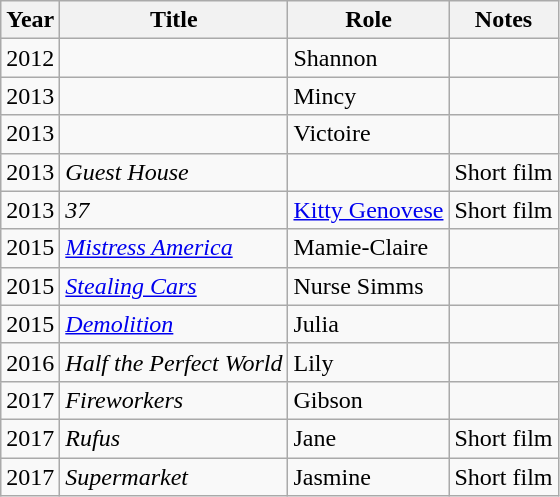<table class="wikitable sortable">
<tr>
<th>Year</th>
<th>Title</th>
<th>Role</th>
<th class="unsortable">Notes</th>
</tr>
<tr>
<td>2012</td>
<td><em></em></td>
<td>Shannon</td>
<td></td>
</tr>
<tr>
<td>2013</td>
<td><em></em></td>
<td>Mincy</td>
<td></td>
</tr>
<tr>
<td>2013</td>
<td><em></em></td>
<td>Victoire</td>
<td></td>
</tr>
<tr>
<td>2013</td>
<td><em>Guest House</em></td>
<td></td>
<td>Short film</td>
</tr>
<tr>
<td>2013</td>
<td><em>37</em></td>
<td><a href='#'>Kitty Genovese</a></td>
<td>Short film</td>
</tr>
<tr>
<td>2015</td>
<td><em><a href='#'>Mistress America</a></em></td>
<td>Mamie-Claire</td>
<td></td>
</tr>
<tr>
<td>2015</td>
<td><em><a href='#'>Stealing Cars</a></em></td>
<td>Nurse Simms</td>
<td></td>
</tr>
<tr>
<td>2015</td>
<td><em><a href='#'>Demolition</a></em></td>
<td>Julia</td>
<td></td>
</tr>
<tr>
<td>2016</td>
<td><em>Half the Perfect World</em></td>
<td>Lily</td>
<td></td>
</tr>
<tr>
<td>2017</td>
<td><em>Fireworkers</em></td>
<td>Gibson</td>
<td></td>
</tr>
<tr>
<td>2017</td>
<td><em>Rufus</em></td>
<td>Jane</td>
<td>Short film</td>
</tr>
<tr>
<td>2017</td>
<td><em>Supermarket</em></td>
<td>Jasmine</td>
<td>Short film</td>
</tr>
</table>
